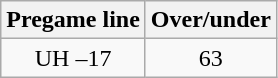<table class="wikitable">
<tr align="center">
<th style=>Pregame line</th>
<th style=>Over/under</th>
</tr>
<tr align="center">
<td>UH –17</td>
<td>63</td>
</tr>
</table>
